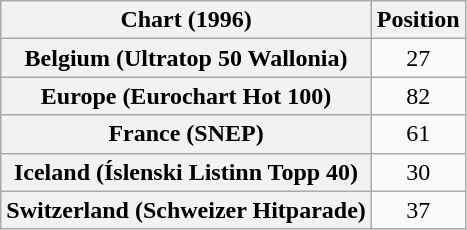<table class="wikitable sortable plainrowheaders" style="text-align:center">
<tr>
<th scope="col">Chart (1996)</th>
<th scope="col">Position</th>
</tr>
<tr>
<th scope="row">Belgium (Ultratop 50 Wallonia)</th>
<td>27</td>
</tr>
<tr>
<th scope="row">Europe (Eurochart Hot 100)</th>
<td>82</td>
</tr>
<tr>
<th scope="row">France (SNEP)</th>
<td>61</td>
</tr>
<tr>
<th scope="row">Iceland (Íslenski Listinn Topp 40)</th>
<td>30</td>
</tr>
<tr>
<th scope="row">Switzerland (Schweizer Hitparade)</th>
<td>37</td>
</tr>
</table>
